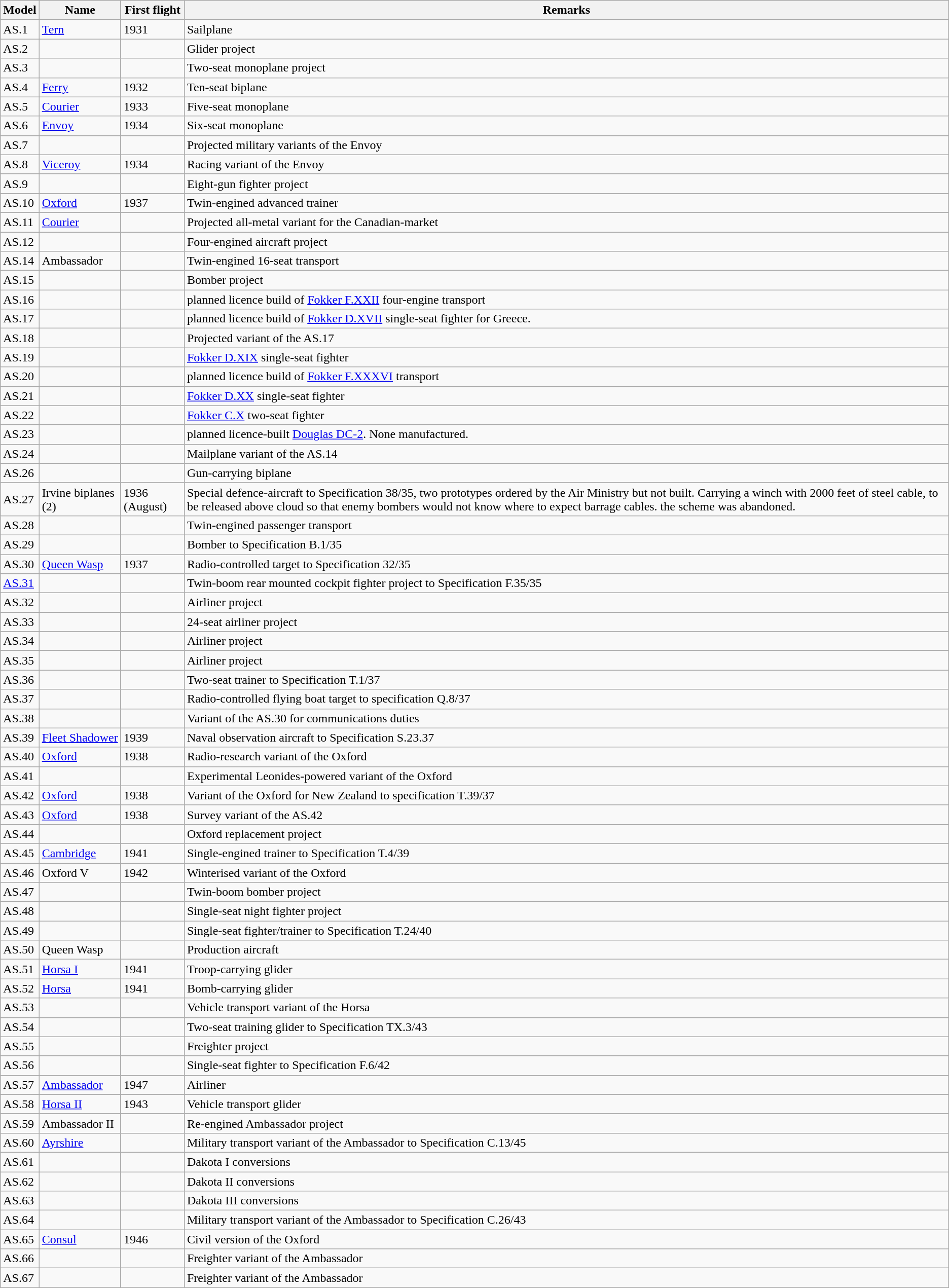<table class="wikitable">
<tr>
<th>Model</th>
<th>Name</th>
<th>First flight</th>
<th>Remarks</th>
</tr>
<tr>
<td>AS.1</td>
<td><a href='#'>Tern</a></td>
<td>1931</td>
<td>Sailplane</td>
</tr>
<tr>
<td>AS.2</td>
<td></td>
<td></td>
<td>Glider project</td>
</tr>
<tr>
<td>AS.3</td>
<td></td>
<td></td>
<td>Two-seat monoplane project</td>
</tr>
<tr>
<td>AS.4</td>
<td><a href='#'>Ferry</a></td>
<td>1932</td>
<td>Ten-seat biplane</td>
</tr>
<tr>
<td>AS.5</td>
<td><a href='#'>Courier</a></td>
<td>1933</td>
<td>Five-seat monoplane</td>
</tr>
<tr>
<td>AS.6</td>
<td><a href='#'>Envoy</a></td>
<td>1934</td>
<td>Six-seat monoplane</td>
</tr>
<tr>
<td>AS.7</td>
<td></td>
<td></td>
<td>Projected military variants of the Envoy</td>
</tr>
<tr>
<td>AS.8</td>
<td><a href='#'>Viceroy</a></td>
<td>1934</td>
<td>Racing variant of the Envoy</td>
</tr>
<tr>
<td>AS.9</td>
<td></td>
<td></td>
<td>Eight-gun fighter project</td>
</tr>
<tr>
<td>AS.10</td>
<td><a href='#'>Oxford</a></td>
<td>1937</td>
<td>Twin-engined advanced trainer</td>
</tr>
<tr>
<td>AS.11</td>
<td><a href='#'>Courier</a></td>
<td></td>
<td>Projected all-metal variant for the Canadian-market</td>
</tr>
<tr>
<td>AS.12</td>
<td></td>
<td></td>
<td>Four-engined aircraft project</td>
</tr>
<tr>
<td>AS.14</td>
<td>Ambassador</td>
<td></td>
<td>Twin-engined 16-seat transport</td>
</tr>
<tr>
<td>AS.15</td>
<td></td>
<td></td>
<td>Bomber project</td>
</tr>
<tr>
<td>AS.16</td>
<td></td>
<td></td>
<td>planned licence build of <a href='#'>Fokker F.XXII</a> four-engine transport</td>
</tr>
<tr>
<td>AS.17</td>
<td></td>
<td></td>
<td>planned licence build of <a href='#'>Fokker D.XVII</a> single-seat fighter for Greece.</td>
</tr>
<tr>
<td>AS.18</td>
<td></td>
<td></td>
<td>Projected variant of the AS.17</td>
</tr>
<tr>
<td>AS.19</td>
<td></td>
<td></td>
<td><a href='#'>Fokker D.XIX</a> single-seat fighter</td>
</tr>
<tr>
<td>AS.20</td>
<td></td>
<td></td>
<td>planned licence build of <a href='#'>Fokker F.XXXVI</a> transport</td>
</tr>
<tr>
<td>AS.21</td>
<td></td>
<td></td>
<td><a href='#'>Fokker D.XX</a> single-seat fighter</td>
</tr>
<tr>
<td>AS.22</td>
<td></td>
<td></td>
<td><a href='#'>Fokker C.X</a> two-seat fighter</td>
</tr>
<tr>
<td>AS.23</td>
<td></td>
<td></td>
<td>planned licence-built <a href='#'>Douglas DC-2</a>. None manufactured.</td>
</tr>
<tr>
<td>AS.24</td>
<td></td>
<td></td>
<td>Mailplane variant of the AS.14</td>
</tr>
<tr>
<td>AS.26</td>
<td></td>
<td></td>
<td>Gun-carrying biplane</td>
</tr>
<tr>
<td>AS.27</td>
<td>Irvine biplanes (2)</td>
<td>1936 (August)</td>
<td>Special defence-aircraft to Specification 38/35, two prototypes ordered by the Air Ministry but not built. Carrying a winch with 2000 feet of steel cable, to be released above cloud so that enemy bombers would not know where to expect barrage cables. the scheme was abandoned.</td>
</tr>
<tr>
<td>AS.28</td>
<td></td>
<td></td>
<td>Twin-engined passenger transport</td>
</tr>
<tr>
<td>AS.29</td>
<td></td>
<td></td>
<td>Bomber to Specification B.1/35</td>
</tr>
<tr>
<td>AS.30</td>
<td><a href='#'>Queen Wasp</a></td>
<td>1937</td>
<td>Radio-controlled target to Specification 32/35</td>
</tr>
<tr>
<td><a href='#'>AS.31</a></td>
<td></td>
<td></td>
<td>Twin-boom rear mounted cockpit fighter project to Specification F.35/35</td>
</tr>
<tr>
<td>AS.32</td>
<td></td>
<td></td>
<td>Airliner project</td>
</tr>
<tr>
<td>AS.33</td>
<td></td>
<td></td>
<td>24-seat airliner project</td>
</tr>
<tr>
<td>AS.34</td>
<td></td>
<td></td>
<td>Airliner project</td>
</tr>
<tr>
<td>AS.35</td>
<td></td>
<td></td>
<td>Airliner project</td>
</tr>
<tr>
<td>AS.36</td>
<td></td>
<td></td>
<td>Two-seat trainer to Specification T.1/37</td>
</tr>
<tr>
<td>AS.37</td>
<td></td>
<td></td>
<td>Radio-controlled flying boat target to specification Q.8/37</td>
</tr>
<tr>
<td>AS.38</td>
<td></td>
<td></td>
<td>Variant of the AS.30 for communications duties</td>
</tr>
<tr>
<td>AS.39</td>
<td><a href='#'>Fleet Shadower</a></td>
<td>1939</td>
<td>Naval observation aircraft to Specification S.23.37</td>
</tr>
<tr>
<td>AS.40</td>
<td><a href='#'>Oxford</a></td>
<td>1938</td>
<td>Radio-research variant of the Oxford</td>
</tr>
<tr>
<td>AS.41</td>
<td></td>
<td></td>
<td>Experimental Leonides-powered variant of the Oxford</td>
</tr>
<tr>
<td>AS.42</td>
<td><a href='#'>Oxford</a></td>
<td>1938</td>
<td>Variant of the Oxford for New Zealand to specification T.39/37</td>
</tr>
<tr>
<td>AS.43</td>
<td><a href='#'>Oxford</a></td>
<td>1938</td>
<td>Survey variant of the AS.42</td>
</tr>
<tr>
<td>AS.44</td>
<td></td>
<td></td>
<td>Oxford replacement project</td>
</tr>
<tr>
<td>AS.45</td>
<td><a href='#'>Cambridge</a></td>
<td>1941</td>
<td>Single-engined trainer to Specification T.4/39</td>
</tr>
<tr>
<td>AS.46</td>
<td>Oxford V</td>
<td>1942</td>
<td>Winterised variant of the Oxford</td>
</tr>
<tr>
<td>AS.47</td>
<td></td>
<td></td>
<td>Twin-boom bomber project</td>
</tr>
<tr>
<td>AS.48</td>
<td></td>
<td></td>
<td>Single-seat night fighter project</td>
</tr>
<tr>
<td>AS.49</td>
<td></td>
<td></td>
<td>Single-seat fighter/trainer to Specification T.24/40</td>
</tr>
<tr>
<td>AS.50</td>
<td>Queen Wasp</td>
<td></td>
<td>Production aircraft</td>
</tr>
<tr>
<td>AS.51</td>
<td><a href='#'>Horsa I</a></td>
<td>1941</td>
<td>Troop-carrying glider</td>
</tr>
<tr>
<td>AS.52</td>
<td><a href='#'>Horsa</a></td>
<td>1941</td>
<td>Bomb-carrying glider</td>
</tr>
<tr>
<td>AS.53</td>
<td></td>
<td></td>
<td>Vehicle transport variant of the Horsa</td>
</tr>
<tr>
<td>AS.54</td>
<td></td>
<td></td>
<td>Two-seat training glider to Specification TX.3/43</td>
</tr>
<tr>
<td>AS.55</td>
<td></td>
<td></td>
<td>Freighter project</td>
</tr>
<tr>
<td>AS.56</td>
<td></td>
<td></td>
<td>Single-seat fighter to Specification F.6/42</td>
</tr>
<tr>
<td>AS.57</td>
<td><a href='#'>Ambassador</a></td>
<td>1947</td>
<td>Airliner</td>
</tr>
<tr>
<td>AS.58</td>
<td><a href='#'>Horsa II</a></td>
<td>1943</td>
<td>Vehicle transport glider</td>
</tr>
<tr>
<td>AS.59</td>
<td>Ambassador II</td>
<td></td>
<td>Re-engined Ambassador project</td>
</tr>
<tr>
<td>AS.60</td>
<td><a href='#'>Ayrshire</a></td>
<td></td>
<td>Military transport variant of the Ambassador to Specification C.13/45</td>
</tr>
<tr>
<td>AS.61</td>
<td></td>
<td></td>
<td>Dakota I conversions</td>
</tr>
<tr>
<td>AS.62</td>
<td></td>
<td></td>
<td>Dakota II conversions</td>
</tr>
<tr>
<td>AS.63</td>
<td></td>
<td></td>
<td>Dakota III conversions</td>
</tr>
<tr>
<td>AS.64</td>
<td></td>
<td></td>
<td>Military transport variant of the Ambassador to Specification C.26/43</td>
</tr>
<tr>
<td>AS.65</td>
<td><a href='#'>Consul</a></td>
<td>1946</td>
<td>Civil version of the Oxford</td>
</tr>
<tr>
<td>AS.66</td>
<td></td>
<td></td>
<td>Freighter variant of the Ambassador</td>
</tr>
<tr>
<td>AS.67</td>
<td></td>
<td></td>
<td>Freighter variant of the Ambassador</td>
</tr>
</table>
